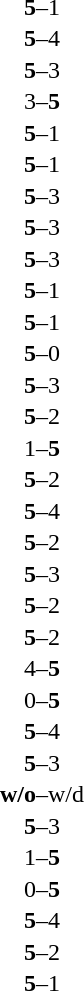<table width="100%" cellspacing="1">
<tr>
<th width=45%></th>
<th width=10%></th>
<th width=45%></th>
</tr>
<tr>
<td><strong></strong></td>
<td align="center"><strong>5</strong>–1</td>
<td></td>
</tr>
<tr>
<td><strong></strong></td>
<td align="center"><strong>5</strong>–4</td>
<td></td>
</tr>
<tr>
<td><strong></strong></td>
<td align="center"><strong>5</strong>–3</td>
<td></td>
</tr>
<tr>
<td></td>
<td align="center">3–<strong>5</strong></td>
<td><strong></strong></td>
</tr>
<tr>
<td><strong></strong></td>
<td align="center"><strong>5</strong>–1</td>
<td></td>
</tr>
<tr>
<td><strong></strong></td>
<td align="center"><strong>5</strong>–1</td>
<td></td>
</tr>
<tr>
<td><strong></strong></td>
<td align="center"><strong>5</strong>–3</td>
<td></td>
</tr>
<tr>
<td><strong></strong></td>
<td align="center"><strong>5</strong>–3</td>
<td></td>
</tr>
<tr>
<td><strong></strong></td>
<td align="center"><strong>5</strong>–3</td>
<td></td>
</tr>
<tr>
<td><strong></strong></td>
<td align="center"><strong>5</strong>–1</td>
<td></td>
</tr>
<tr>
<td><strong></strong></td>
<td align="center"><strong>5</strong>–1</td>
<td></td>
</tr>
<tr>
<td><strong></strong></td>
<td align="center"><strong>5</strong>–0</td>
<td></td>
</tr>
<tr>
<td><strong></strong></td>
<td align="center"><strong>5</strong>–3</td>
<td></td>
</tr>
<tr>
<td><strong></strong></td>
<td align="center"><strong>5</strong>–2</td>
<td></td>
</tr>
<tr>
<td></td>
<td align="center">1–<strong>5</strong></td>
<td><strong></strong></td>
</tr>
<tr>
<td><strong></strong></td>
<td align="center"><strong>5</strong>–2</td>
<td></td>
</tr>
<tr>
<td><strong></strong></td>
<td align="center"><strong>5</strong>–4</td>
<td></td>
</tr>
<tr>
<td><strong></strong></td>
<td align="center"><strong>5</strong>–2</td>
<td></td>
</tr>
<tr>
<td><strong></strong></td>
<td align="center"><strong>5</strong>–3</td>
<td></td>
</tr>
<tr>
<td><strong></strong></td>
<td align="center"><strong>5</strong>–2</td>
<td></td>
</tr>
<tr>
<td><strong></strong></td>
<td align="center"><strong>5</strong>–2</td>
<td></td>
</tr>
<tr>
<td></td>
<td align="center">4–<strong>5</strong></td>
<td><strong></strong></td>
</tr>
<tr>
<td></td>
<td align="center">0–<strong>5</strong></td>
<td><strong></strong></td>
</tr>
<tr>
<td><strong></strong></td>
<td align="center"><strong>5</strong>–4</td>
<td></td>
</tr>
<tr>
<td><strong></strong></td>
<td align="center"><strong>5</strong>–3</td>
<td></td>
</tr>
<tr>
<td><strong></strong></td>
<td align="center"><strong>w/o</strong>–w/d</td>
<td></td>
</tr>
<tr>
<td><strong></strong></td>
<td align="center"><strong>5</strong>–3</td>
<td></td>
</tr>
<tr>
<td></td>
<td align="center">1–<strong>5</strong></td>
<td><strong></strong></td>
</tr>
<tr>
<td></td>
<td align="center">0–<strong>5</strong></td>
<td><strong></strong></td>
</tr>
<tr>
<td><strong></strong></td>
<td align="center"><strong>5</strong>–4</td>
<td></td>
</tr>
<tr>
<td><strong></strong></td>
<td align="center"><strong>5</strong>–2</td>
<td></td>
</tr>
<tr>
<td><strong></strong></td>
<td align="center"><strong>5</strong>–1</td>
<td></td>
</tr>
</table>
